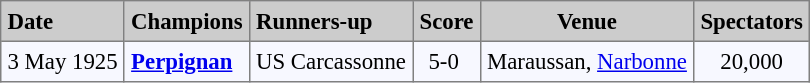<table bgcolor="#f7f8ff" cellpadding="4" cellspacing="0" border="1" style="font-size: 95%; border: gray solid 1px; border-collapse: collapse;">
<tr bgcolor="#CCCCCC">
<td><strong>Date</strong></td>
<td><strong>Champions</strong></td>
<td><strong>Runners-up</strong></td>
<td align=center><strong>Score</strong></td>
<td align=center><strong>Venue</strong></td>
<td align=center><strong>Spectators</strong></td>
</tr>
<tr>
<td align=center>3 May 1925</td>
<td><strong><a href='#'>Perpignan</a></strong></td>
<td>US Carcassonne</td>
<td align=center>5-0 </td>
<td align=center>Maraussan, <a href='#'>Narbonne</a></td>
<td align=center>20,000</td>
</tr>
</table>
